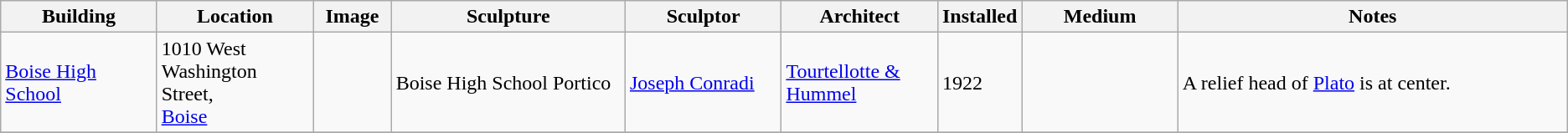<table class="wikitable sortable">
<tr>
<th width="10%">Building</th>
<th width="10%">Location</th>
<th width="5%">Image</th>
<th width="15%">Sculpture</th>
<th width="10%">Sculptor</th>
<th width="10%">Architect</th>
<th width="5%">Installed</th>
<th width="10%">Medium</th>
<th width="25%">Notes</th>
</tr>
<tr>
<td><a href='#'>Boise High School</a></td>
<td>1010 West Washington Street,<br><a href='#'>Boise</a></td>
<td></td>
<td>Boise High School Portico</td>
<td><a href='#'>Joseph Conradi</a></td>
<td><a href='#'>Tourtellotte & Hummel</a></td>
<td>1922</td>
<td></td>
<td>A relief head of <a href='#'>Plato</a> is at center.</td>
</tr>
<tr>
</tr>
</table>
